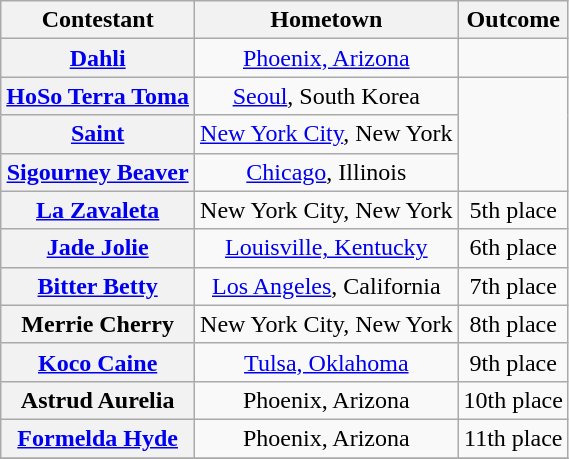<table class="wikitable sortable" style="text-align:center">
<tr>
<th scope="col">Contestant</th>
<th scope="col">Hometown</th>
<th scope="col">Outcome</th>
</tr>
<tr>
<th scope="row"><a href='#'>Dahli</a></th>
<td><a href='#'>Phoenix, Arizona</a></td>
<td></td>
</tr>
<tr>
<th scope="row"><a href='#'>HoSo Terra Toma</a></th>
<td><a href='#'>Seoul</a>, South Korea</td>
<td rowspan="3"></td>
</tr>
<tr>
<th scope="row"><a href='#'>Saint</a></th>
<td nowrap><a href='#'>New York City</a>, New York</td>
</tr>
<tr>
<th scope="row" nowrap><a href='#'>Sigourney Beaver</a></th>
<td><a href='#'>Chicago</a>, Illinois</td>
</tr>
<tr>
<th scope="row"><a href='#'>La Zavaleta</a></th>
<td>New York City, New York</td>
<td>5th place</td>
</tr>
<tr>
<th scope="row"><a href='#'>Jade Jolie</a></th>
<td><a href='#'>Louisville, Kentucky</a></td>
<td>6th place</td>
</tr>
<tr>
<th scope="row"><a href='#'>Bitter Betty</a></th>
<td><a href='#'>Los Angeles</a>, California</td>
<td>7th place</td>
</tr>
<tr>
<th scope="row">Merrie Cherry</th>
<td>New York City, New York</td>
<td>8th place</td>
</tr>
<tr>
<th scope="row"><a href='#'>Koco Caine</a></th>
<td><a href='#'>Tulsa, Oklahoma</a></td>
<td>9th place</td>
</tr>
<tr>
<th scope="row">Astrud Aurelia</th>
<td>Phoenix, Arizona</td>
<td>10th place</td>
</tr>
<tr>
<th scope="row"><a href='#'>Formelda Hyde</a></th>
<td>Phoenix, Arizona</td>
<td>11th place</td>
</tr>
<tr>
</tr>
</table>
